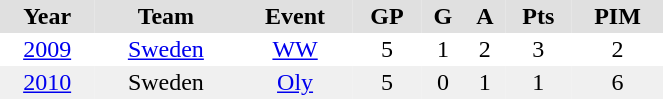<table BORDER="0" CELLPADDING="2" CELLSPACING="0" width="35%">
<tr ALIGN="center" bgcolor="#e0e0e0">
<th>Year</th>
<th>Team</th>
<th>Event</th>
<th>GP</th>
<th>G</th>
<th>A</th>
<th>Pts</th>
<th>PIM</th>
</tr>
<tr ALIGN="center">
<td><a href='#'>2009</a></td>
<td><a href='#'>Sweden</a></td>
<td><a href='#'>WW</a></td>
<td>5</td>
<td>1</td>
<td>2</td>
<td>3</td>
<td>2</td>
</tr>
<tr ALIGN="center" bgcolor="#f0f0f0">
<td><a href='#'>2010</a></td>
<td>Sweden</td>
<td><a href='#'>Oly</a></td>
<td>5</td>
<td>0</td>
<td>1</td>
<td>1</td>
<td>6</td>
</tr>
</table>
